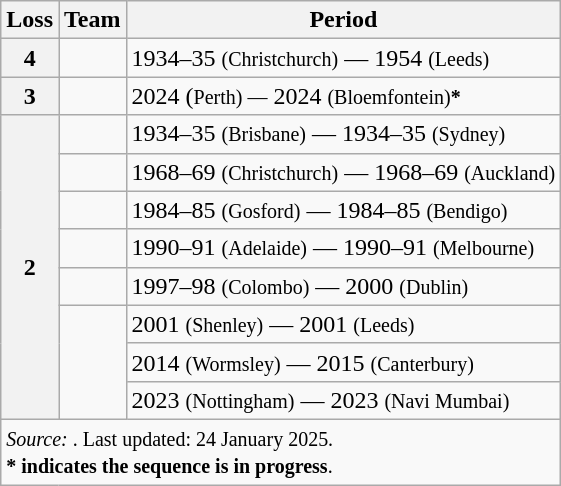<table class="wikitable">
<tr>
<th>Loss</th>
<th>Team</th>
<th>Period</th>
</tr>
<tr>
<th>4</th>
<td></td>
<td>1934–35 <small>(Christchurch)</small> — 1954 <small>(Leeds)</small></td>
</tr>
<tr>
<th>3</th>
<td></td>
<td>2024 (<small>Perth) —</small> 2024 <small>(Bloemfontein)<strong>*</strong></small></td>
</tr>
<tr>
<th rowspan=8>2</th>
<td></td>
<td>1934–35 <small>(Brisbane)</small> — 1934–35 <small>(Sydney)</small></td>
</tr>
<tr>
<td></td>
<td>1968–69 <small>(Christchurch)</small> — 1968–69 <small>(Auckland)</small></td>
</tr>
<tr>
<td></td>
<td>1984–85 <small>(Gosford)</small> — 1984–85 <small>(Bendigo)</small></td>
</tr>
<tr>
<td></td>
<td>1990–91 <small>(Adelaide)</small> — 1990–91 <small>(Melbourne)</small></td>
</tr>
<tr>
<td></td>
<td>1997–98 <small>(Colombo)</small> — 2000 <small>(Dublin)</small></td>
</tr>
<tr>
<td rowspan=3></td>
<td>2001 <small>(Shenley)</small> — 2001 <small>(Leeds)</small></td>
</tr>
<tr>
<td>2014 <small>(Wormsley)</small> — 2015 <small>(Canterbury)</small></td>
</tr>
<tr>
<td>2023 <small>(Nottingham)</small> — 2023 <small>(Navi Mumbai)</small></td>
</tr>
<tr>
<td colspan=3><small><em>Source: </em>. Last updated: 24 January 2025. <br><strong>* indicates the sequence is in progress</strong>.</small></td>
</tr>
</table>
